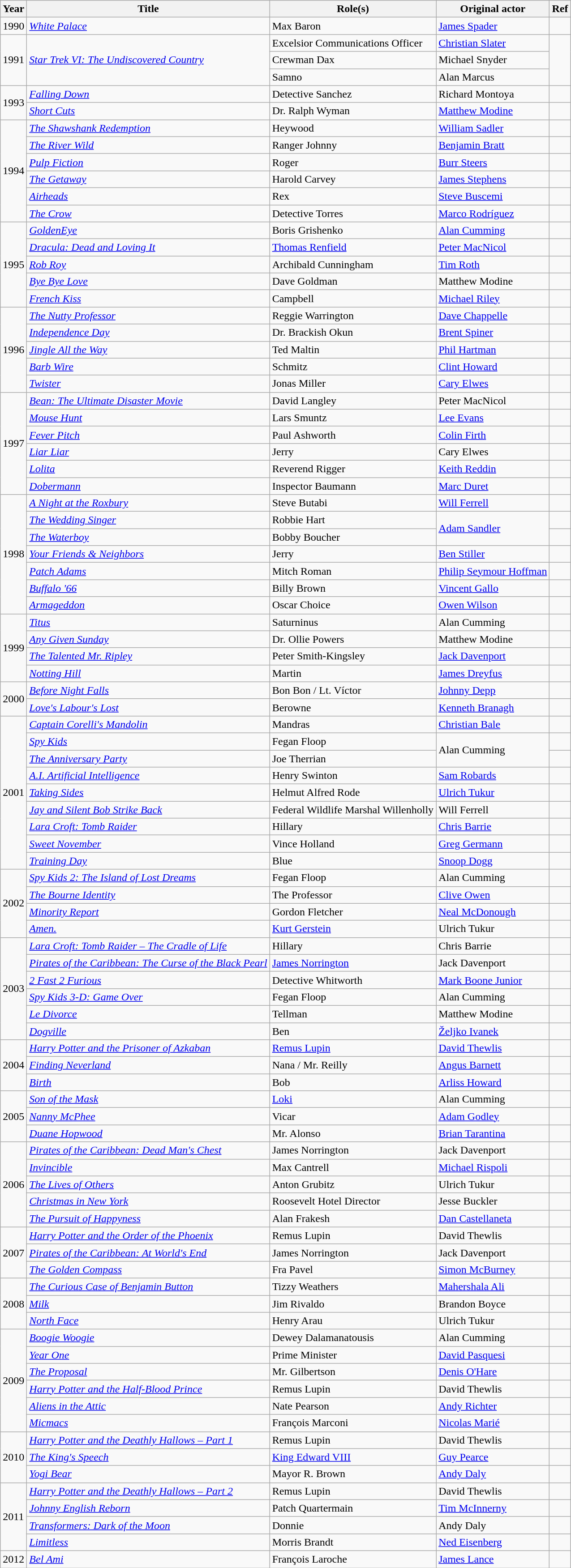<table class="wikitable plainrowheaders sortable">
<tr>
<th scope="col">Year</th>
<th scope="col">Title</th>
<th scope="col">Role(s)</th>
<th scope="col">Original actor</th>
<th scope="col" class="unsortable">Ref</th>
</tr>
<tr>
<td>1990</td>
<td><em><a href='#'>White Palace</a></em></td>
<td>Max Baron</td>
<td><a href='#'>James Spader</a></td>
<td></td>
</tr>
<tr>
<td rowspan=3>1991</td>
<td rowspan=3><em><a href='#'>Star Trek VI: The Undiscovered Country</a></em></td>
<td>Excelsior Communications Officer</td>
<td><a href='#'>Christian Slater</a></td>
<td rowspan=3></td>
</tr>
<tr>
<td>Crewman Dax</td>
<td>Michael Snyder</td>
</tr>
<tr>
<td>Samno</td>
<td>Alan Marcus</td>
</tr>
<tr>
<td rowspan=2>1993</td>
<td><em><a href='#'>Falling Down</a></em></td>
<td>Detective Sanchez</td>
<td>Richard Montoya</td>
<td></td>
</tr>
<tr>
<td><em><a href='#'>Short Cuts</a></em></td>
<td>Dr. Ralph Wyman</td>
<td><a href='#'>Matthew Modine</a></td>
<td></td>
</tr>
<tr>
<td rowspan=6>1994</td>
<td><em><a href='#'>The Shawshank Redemption</a></em></td>
<td>Heywood</td>
<td><a href='#'>William Sadler</a></td>
<td></td>
</tr>
<tr>
<td><em><a href='#'>The River Wild</a></em></td>
<td>Ranger Johnny</td>
<td><a href='#'>Benjamin Bratt</a></td>
<td></td>
</tr>
<tr>
<td><em><a href='#'>Pulp Fiction</a></em></td>
<td>Roger</td>
<td><a href='#'>Burr Steers</a></td>
<td></td>
</tr>
<tr>
<td><em><a href='#'>The Getaway</a></em></td>
<td>Harold Carvey</td>
<td><a href='#'>James Stephens</a></td>
<td></td>
</tr>
<tr>
<td><em><a href='#'>Airheads</a></em></td>
<td>Rex</td>
<td><a href='#'>Steve Buscemi</a></td>
<td></td>
</tr>
<tr>
<td><em><a href='#'>The Crow</a></em></td>
<td>Detective Torres</td>
<td><a href='#'>Marco Rodríguez</a></td>
<td></td>
</tr>
<tr>
<td rowspan=5>1995</td>
<td><em><a href='#'>GoldenEye</a></em></td>
<td>Boris Grishenko</td>
<td><a href='#'>Alan Cumming</a></td>
<td></td>
</tr>
<tr>
<td><em><a href='#'>Dracula: Dead and Loving It</a></em></td>
<td><a href='#'>Thomas Renfield</a></td>
<td><a href='#'>Peter MacNicol</a></td>
<td></td>
</tr>
<tr>
<td><em><a href='#'>Rob Roy</a></em></td>
<td>Archibald Cunningham</td>
<td><a href='#'>Tim Roth</a></td>
<td></td>
</tr>
<tr>
<td><em><a href='#'>Bye Bye Love</a></em></td>
<td>Dave Goldman</td>
<td>Matthew Modine</td>
<td></td>
</tr>
<tr>
<td><em><a href='#'>French Kiss</a></em></td>
<td>Campbell</td>
<td><a href='#'>Michael Riley</a></td>
<td></td>
</tr>
<tr>
<td rowspan=5>1996</td>
<td><em><a href='#'>The Nutty Professor</a></em></td>
<td>Reggie Warrington</td>
<td><a href='#'>Dave Chappelle</a></td>
<td></td>
</tr>
<tr>
<td><em><a href='#'>Independence Day</a></em></td>
<td>Dr. Brackish Okun</td>
<td><a href='#'>Brent Spiner</a></td>
<td></td>
</tr>
<tr>
<td><em><a href='#'>Jingle All the Way</a></em></td>
<td>Ted Maltin</td>
<td><a href='#'>Phil Hartman</a></td>
<td></td>
</tr>
<tr>
<td><em><a href='#'>Barb Wire</a></em></td>
<td>Schmitz</td>
<td><a href='#'>Clint Howard</a></td>
<td></td>
</tr>
<tr>
<td><em><a href='#'>Twister</a></em></td>
<td>Jonas Miller</td>
<td><a href='#'>Cary Elwes</a></td>
<td></td>
</tr>
<tr>
<td rowspan=6>1997</td>
<td><em><a href='#'>Bean: The Ultimate Disaster Movie</a></em></td>
<td>David Langley</td>
<td>Peter MacNicol</td>
<td></td>
</tr>
<tr>
<td><em><a href='#'>Mouse Hunt</a></em></td>
<td>Lars Smuntz</td>
<td><a href='#'>Lee Evans</a></td>
<td></td>
</tr>
<tr>
<td><em><a href='#'>Fever Pitch</a></em></td>
<td>Paul Ashworth</td>
<td><a href='#'>Colin Firth</a></td>
<td></td>
</tr>
<tr>
<td><em><a href='#'>Liar Liar</a></em></td>
<td>Jerry</td>
<td>Cary Elwes</td>
<td></td>
</tr>
<tr>
<td><em><a href='#'>Lolita</a></em></td>
<td>Reverend Rigger</td>
<td><a href='#'>Keith Reddin</a></td>
<td></td>
</tr>
<tr>
<td><em><a href='#'>Dobermann</a></em></td>
<td>Inspector Baumann</td>
<td><a href='#'>Marc Duret</a></td>
<td></td>
</tr>
<tr>
<td rowspan=7>1998</td>
<td><em><a href='#'>A Night at the Roxbury</a></em></td>
<td>Steve Butabi</td>
<td><a href='#'>Will Ferrell</a></td>
<td></td>
</tr>
<tr>
<td><em><a href='#'>The Wedding Singer</a></em></td>
<td>Robbie Hart</td>
<td rowspan=2><a href='#'>Adam Sandler</a></td>
<td></td>
</tr>
<tr>
<td><em><a href='#'>The Waterboy</a></em></td>
<td>Bobby Boucher</td>
<td></td>
</tr>
<tr>
<td><em><a href='#'>Your Friends & Neighbors</a></em></td>
<td>Jerry</td>
<td><a href='#'>Ben Stiller</a></td>
<td></td>
</tr>
<tr>
<td><em><a href='#'>Patch Adams</a></em></td>
<td>Mitch Roman</td>
<td><a href='#'>Philip Seymour Hoffman</a></td>
<td></td>
</tr>
<tr>
<td><em><a href='#'>Buffalo '66</a></em></td>
<td>Billy Brown</td>
<td><a href='#'>Vincent Gallo</a></td>
<td></td>
</tr>
<tr>
<td><em><a href='#'>Armageddon</a></em></td>
<td>Oscar Choice</td>
<td><a href='#'>Owen Wilson</a></td>
<td></td>
</tr>
<tr>
<td rowspan=4>1999</td>
<td><em><a href='#'>Titus</a></em></td>
<td>Saturninus</td>
<td>Alan Cumming</td>
<td></td>
</tr>
<tr>
<td><em><a href='#'>Any Given Sunday</a></em></td>
<td>Dr. Ollie Powers</td>
<td>Matthew Modine</td>
<td></td>
</tr>
<tr>
<td><em><a href='#'>The Talented Mr. Ripley</a></em></td>
<td>Peter Smith-Kingsley</td>
<td><a href='#'>Jack Davenport</a></td>
<td></td>
</tr>
<tr>
<td><em><a href='#'>Notting Hill</a></em></td>
<td>Martin</td>
<td><a href='#'>James Dreyfus</a></td>
<td></td>
</tr>
<tr>
<td rowspan=2>2000</td>
<td><em><a href='#'>Before Night Falls</a></em></td>
<td>Bon Bon / Lt. Víctor</td>
<td><a href='#'>Johnny Depp</a></td>
<td></td>
</tr>
<tr>
<td><em><a href='#'>Love's Labour's Lost</a></em></td>
<td>Berowne</td>
<td><a href='#'>Kenneth Branagh</a></td>
<td></td>
</tr>
<tr>
<td rowspan=9>2001</td>
<td><em><a href='#'>Captain Corelli's Mandolin</a></em></td>
<td>Mandras</td>
<td><a href='#'>Christian Bale</a></td>
<td></td>
</tr>
<tr>
<td><em><a href='#'>Spy Kids</a></em></td>
<td>Fegan Floop</td>
<td rowspan=2>Alan Cumming</td>
<td></td>
</tr>
<tr>
<td><em><a href='#'>The Anniversary Party</a></em></td>
<td>Joe Therrian</td>
<td></td>
</tr>
<tr>
<td><em><a href='#'>A.I. Artificial Intelligence</a></em></td>
<td>Henry Swinton</td>
<td><a href='#'>Sam Robards</a></td>
<td></td>
</tr>
<tr>
<td><em><a href='#'>Taking Sides</a></em></td>
<td>Helmut Alfred Rode</td>
<td><a href='#'>Ulrich Tukur</a></td>
<td></td>
</tr>
<tr>
<td><em><a href='#'>Jay and Silent Bob Strike Back</a></em></td>
<td>Federal Wildlife Marshal Willenholly</td>
<td>Will Ferrell</td>
<td></td>
</tr>
<tr>
<td><em><a href='#'>Lara Croft: Tomb Raider</a></em></td>
<td>Hillary</td>
<td><a href='#'>Chris Barrie</a></td>
<td></td>
</tr>
<tr>
<td><em><a href='#'>Sweet November</a></em></td>
<td>Vince Holland</td>
<td><a href='#'>Greg Germann</a></td>
<td></td>
</tr>
<tr>
<td><em><a href='#'>Training Day</a></em></td>
<td>Blue</td>
<td><a href='#'>Snoop Dogg</a></td>
<td></td>
</tr>
<tr>
<td rowspan=4>2002</td>
<td><em><a href='#'>Spy Kids 2: The Island of Lost Dreams</a></em></td>
<td>Fegan Floop</td>
<td>Alan Cumming</td>
<td></td>
</tr>
<tr>
<td><em><a href='#'>The Bourne Identity</a></em></td>
<td>The Professor</td>
<td><a href='#'>Clive Owen</a></td>
<td></td>
</tr>
<tr>
<td><em><a href='#'>Minority Report</a></em></td>
<td>Gordon Fletcher</td>
<td><a href='#'>Neal McDonough</a></td>
<td></td>
</tr>
<tr>
<td><em><a href='#'>Amen.</a></em></td>
<td><a href='#'>Kurt Gerstein</a></td>
<td>Ulrich Tukur</td>
<td></td>
</tr>
<tr>
<td rowspan=6>2003</td>
<td><em><a href='#'>Lara Croft: Tomb Raider – The Cradle of Life</a></em></td>
<td>Hillary</td>
<td>Chris Barrie</td>
<td></td>
</tr>
<tr>
<td><em><a href='#'>Pirates of the Caribbean: The Curse of the Black Pearl</a></em></td>
<td><a href='#'>James Norrington</a></td>
<td>Jack Davenport</td>
<td></td>
</tr>
<tr>
<td><em><a href='#'>2 Fast 2 Furious</a></em></td>
<td>Detective Whitworth</td>
<td><a href='#'>Mark Boone Junior</a></td>
<td></td>
</tr>
<tr>
<td><em><a href='#'>Spy Kids 3-D: Game Over</a></em></td>
<td>Fegan Floop</td>
<td>Alan Cumming</td>
<td></td>
</tr>
<tr>
<td><em><a href='#'>Le Divorce</a></em></td>
<td>Tellman</td>
<td>Matthew Modine</td>
<td></td>
</tr>
<tr>
<td><em><a href='#'>Dogville</a></em></td>
<td>Ben</td>
<td><a href='#'>Željko Ivanek</a></td>
<td></td>
</tr>
<tr>
<td rowspan=3>2004</td>
<td><em><a href='#'>Harry Potter and the Prisoner of Azkaban</a></em></td>
<td><a href='#'>Remus Lupin</a></td>
<td><a href='#'>David Thewlis</a></td>
<td></td>
</tr>
<tr>
<td><em><a href='#'>Finding Neverland</a></em></td>
<td>Nana / Mr. Reilly</td>
<td><a href='#'>Angus Barnett</a></td>
<td></td>
</tr>
<tr>
<td><em><a href='#'>Birth</a></em></td>
<td>Bob</td>
<td><a href='#'>Arliss Howard</a></td>
<td></td>
</tr>
<tr>
<td rowspan=3>2005</td>
<td><em><a href='#'>Son of the Mask</a></em></td>
<td><a href='#'>Loki</a></td>
<td>Alan Cumming</td>
<td></td>
</tr>
<tr>
<td><em><a href='#'>Nanny McPhee</a></em></td>
<td>Vicar</td>
<td><a href='#'>Adam Godley</a></td>
<td></td>
</tr>
<tr>
<td><em><a href='#'>Duane Hopwood</a></em></td>
<td>Mr. Alonso</td>
<td><a href='#'>Brian Tarantina</a></td>
<td></td>
</tr>
<tr>
<td rowspan=5>2006</td>
<td><em><a href='#'>Pirates of the Caribbean: Dead Man's Chest</a></em></td>
<td>James Norrington</td>
<td>Jack Davenport</td>
<td></td>
</tr>
<tr>
<td><em><a href='#'>Invincible</a></em></td>
<td>Max Cantrell</td>
<td><a href='#'>Michael Rispoli</a></td>
<td></td>
</tr>
<tr>
<td><em><a href='#'>The Lives of Others</a></em></td>
<td>Anton Grubitz</td>
<td>Ulrich Tukur</td>
<td></td>
</tr>
<tr>
<td><em><a href='#'>Christmas in New York</a></em></td>
<td>Roosevelt Hotel Director</td>
<td>Jesse Buckler</td>
<td></td>
</tr>
<tr>
<td><em><a href='#'>The Pursuit of Happyness</a></em></td>
<td>Alan Frakesh</td>
<td><a href='#'>Dan Castellaneta</a></td>
<td></td>
</tr>
<tr>
<td rowspan=3>2007</td>
<td><em><a href='#'>Harry Potter and the Order of the Phoenix</a></em></td>
<td>Remus Lupin</td>
<td>David Thewlis</td>
<td></td>
</tr>
<tr>
<td><em><a href='#'>Pirates of the Caribbean: At World's End</a></em></td>
<td>James Norrington</td>
<td>Jack Davenport</td>
<td></td>
</tr>
<tr>
<td><em><a href='#'>The Golden Compass</a></em></td>
<td>Fra Pavel</td>
<td><a href='#'>Simon McBurney</a></td>
<td></td>
</tr>
<tr>
<td rowspan=3>2008</td>
<td><em><a href='#'>The Curious Case of Benjamin Button</a></em></td>
<td>Tizzy Weathers</td>
<td><a href='#'>Mahershala Ali</a></td>
<td></td>
</tr>
<tr>
<td><em><a href='#'>Milk</a></em></td>
<td>Jim Rivaldo</td>
<td>Brandon Boyce</td>
<td></td>
</tr>
<tr>
<td><em><a href='#'>North Face</a></em></td>
<td>Henry Arau</td>
<td>Ulrich Tukur</td>
<td></td>
</tr>
<tr>
<td rowspan=6>2009</td>
<td><em><a href='#'>Boogie Woogie</a></em></td>
<td>Dewey Dalamanatousis</td>
<td>Alan Cumming</td>
<td></td>
</tr>
<tr>
<td><em><a href='#'>Year One</a></em></td>
<td>Prime Minister</td>
<td><a href='#'>David Pasquesi</a></td>
<td></td>
</tr>
<tr>
<td><em><a href='#'>The Proposal</a></em></td>
<td>Mr. Gilbertson</td>
<td><a href='#'>Denis O'Hare</a></td>
<td></td>
</tr>
<tr>
<td><em><a href='#'>Harry Potter and the Half-Blood Prince</a></em></td>
<td>Remus Lupin</td>
<td>David Thewlis</td>
<td></td>
</tr>
<tr>
<td><em><a href='#'>Aliens in the Attic</a></em></td>
<td>Nate Pearson</td>
<td><a href='#'>Andy Richter</a></td>
<td></td>
</tr>
<tr>
<td><em><a href='#'>Micmacs</a></em></td>
<td>François Marconi</td>
<td><a href='#'>Nicolas Marié</a></td>
<td></td>
</tr>
<tr>
<td rowspan=3>2010</td>
<td><em><a href='#'>Harry Potter and the Deathly Hallows – Part 1</a></em></td>
<td>Remus Lupin</td>
<td>David Thewlis</td>
<td></td>
</tr>
<tr>
<td><em><a href='#'>The King's Speech</a></em></td>
<td><a href='#'>King Edward VIII</a></td>
<td><a href='#'>Guy Pearce</a></td>
<td></td>
</tr>
<tr>
<td><em><a href='#'>Yogi Bear</a></em></td>
<td>Mayor R. Brown</td>
<td><a href='#'>Andy Daly</a></td>
<td></td>
</tr>
<tr>
<td rowspan=4>2011</td>
<td><em><a href='#'>Harry Potter and the Deathly Hallows – Part 2</a></em></td>
<td>Remus Lupin</td>
<td>David Thewlis</td>
<td></td>
</tr>
<tr>
<td><em><a href='#'>Johnny English Reborn</a></em></td>
<td>Patch Quartermain</td>
<td><a href='#'>Tim McInnerny</a></td>
<td></td>
</tr>
<tr>
<td><em><a href='#'>Transformers: Dark of the Moon</a></em></td>
<td>Donnie</td>
<td>Andy Daly</td>
<td></td>
</tr>
<tr>
<td><em><a href='#'>Limitless</a></em></td>
<td>Morris Brandt</td>
<td><a href='#'>Ned Eisenberg</a></td>
<td></td>
</tr>
<tr>
<td>2012</td>
<td><em><a href='#'>Bel Ami</a></em></td>
<td>François Laroche</td>
<td><a href='#'>James Lance</a></td>
<td></td>
</tr>
</table>
